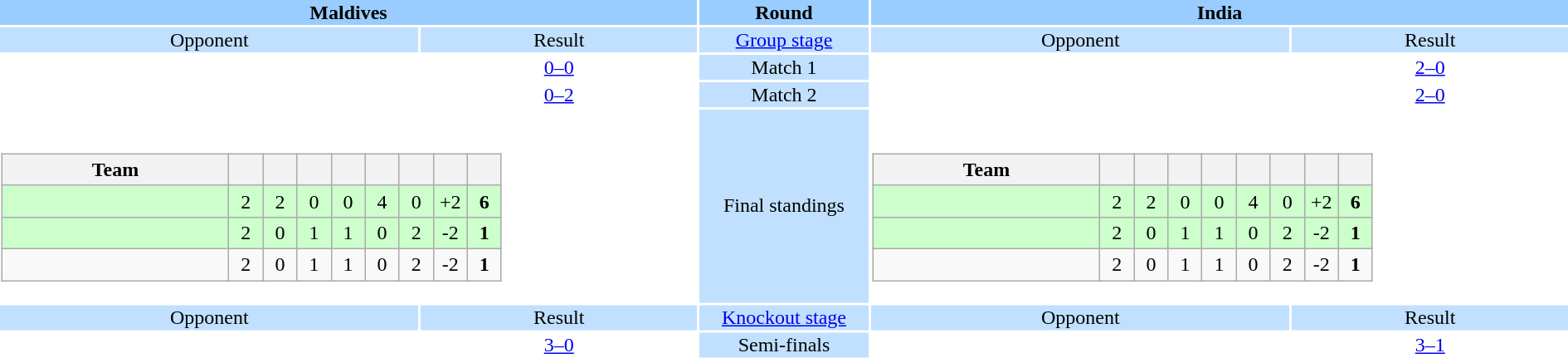<table style="width:100%;text-align:center">
<tr style="vertical-align:top;background:#9cf">
<th colspan=2 style="width:1*">Maldives</th>
<th>Round</th>
<th colspan=2 style="width:1*">India</th>
</tr>
<tr style="vertical-align:top;background:#c1e0ff">
<td>Opponent</td>
<td>Result</td>
<td><a href='#'>Group stage</a></td>
<td>Opponent</td>
<td>Result</td>
</tr>
<tr>
<td></td>
<td><a href='#'>0–0</a></td>
<td style="background:#c1e0ff">Match 1</td>
<td></td>
<td><a href='#'>2–0</a></td>
</tr>
<tr>
<td></td>
<td><a href='#'>0–2</a></td>
<td style="background:#c1e0ff">Match 2</td>
<td></td>
<td><a href='#'>2–0</a></td>
</tr>
<tr>
<td colspan="2" style="text-align:center"><br><table class="wikitable" style="text-align:center">
<tr>
<th width="175">Team</th>
<th width="20"></th>
<th width="20"></th>
<th width="20"></th>
<th width="20"></th>
<th width="20"></th>
<th width="20"></th>
<th width="20"></th>
<th width="20"></th>
</tr>
<tr style="background:#cfc">
<td align=left><strong></strong></td>
<td>2</td>
<td>2</td>
<td>0</td>
<td>0</td>
<td>4</td>
<td>0</td>
<td>+2</td>
<td><strong>6</strong></td>
</tr>
<tr style="background:#cfc">
<td align=left><strong></strong></td>
<td>2</td>
<td>0</td>
<td>1</td>
<td>1</td>
<td>0</td>
<td>2</td>
<td>-2</td>
<td><strong>1</strong></td>
</tr>
<tr>
<td align=left></td>
<td>2</td>
<td>0</td>
<td>1</td>
<td>1</td>
<td>0</td>
<td>2</td>
<td>-2</td>
<td><strong>1</strong></td>
</tr>
</table>
</td>
<td style="background:#c1e0ff">Final standings</td>
<td colspan="2" style="text-align:center"><br><table class="wikitable" style="text-align:center">
<tr>
<th width="175">Team</th>
<th width="20"></th>
<th width="20"></th>
<th width="20"></th>
<th width="20"></th>
<th width="20"></th>
<th width="20"></th>
<th width="20"></th>
<th width="20"></th>
</tr>
<tr style="background:#cfc">
<td align=left><strong></strong></td>
<td>2</td>
<td>2</td>
<td>0</td>
<td>0</td>
<td>4</td>
<td>0</td>
<td>+2</td>
<td><strong>6</strong></td>
</tr>
<tr style="background:#cfc">
<td align=left><strong></strong></td>
<td>2</td>
<td>0</td>
<td>1</td>
<td>1</td>
<td>0</td>
<td>2</td>
<td>-2</td>
<td><strong>1</strong></td>
</tr>
<tr>
<td align=left></td>
<td>2</td>
<td>0</td>
<td>1</td>
<td>1</td>
<td>0</td>
<td>2</td>
<td>-2</td>
<td><strong>1</strong></td>
</tr>
</table>
</td>
</tr>
<tr style="vertical-align:top;background:#c1e0ff">
<td>Opponent</td>
<td>Result</td>
<td><a href='#'>Knockout stage</a></td>
<td>Opponent</td>
<td>Result</td>
</tr>
<tr>
<td></td>
<td><a href='#'>3–0</a></td>
<td style="background:#c1e0ff">Semi-finals</td>
<td></td>
<td><a href='#'>3–1</a></td>
</tr>
</table>
